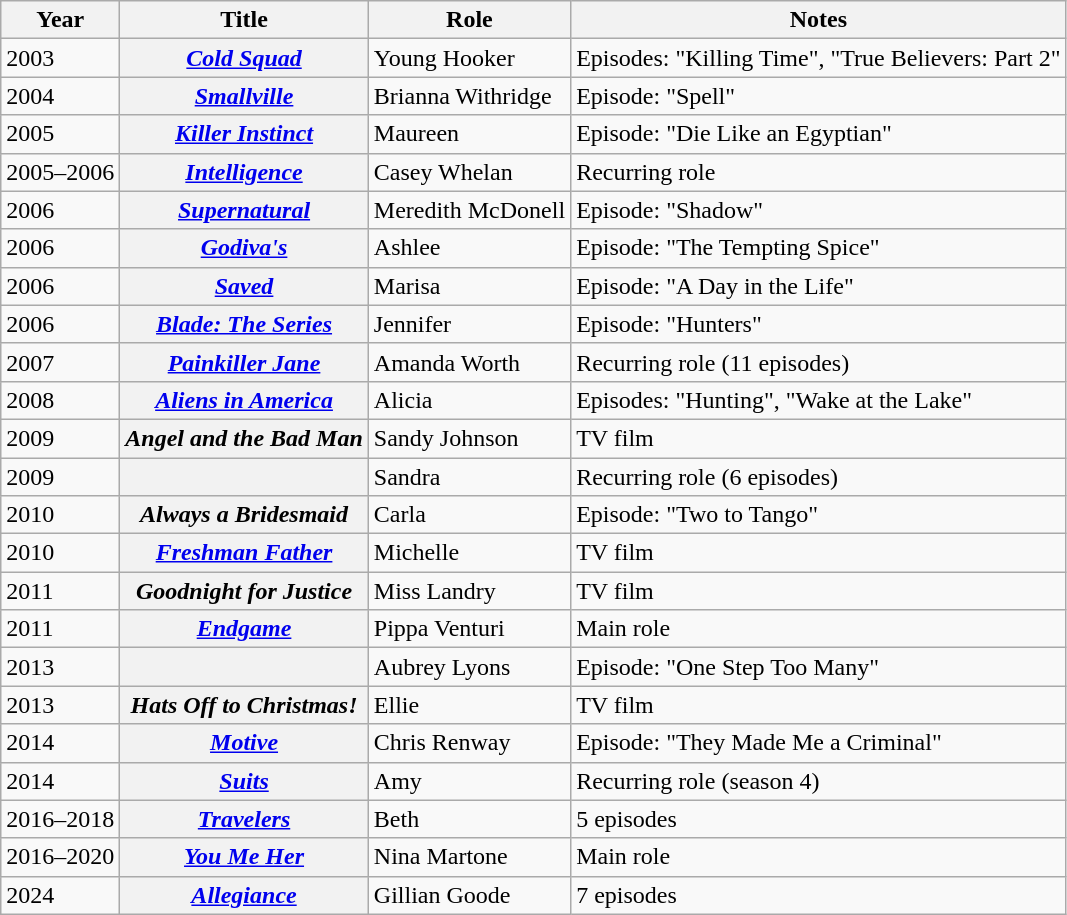<table class="wikitable sortable plainrowheaders">
<tr>
<th scope="col">Year</th>
<th scope="col">Title</th>
<th scope="col">Role</th>
<th scope="col" class="unsortable">Notes</th>
</tr>
<tr>
<td>2003</td>
<th scope="row"><em><a href='#'>Cold Squad</a></em></th>
<td>Young Hooker</td>
<td>Episodes: "Killing Time", "True Believers: Part 2"</td>
</tr>
<tr>
<td>2004</td>
<th scope="row"><em><a href='#'>Smallville</a></em></th>
<td>Brianna Withridge</td>
<td>Episode: "Spell"</td>
</tr>
<tr>
<td>2005</td>
<th scope="row"><em><a href='#'>Killer Instinct</a></em></th>
<td>Maureen</td>
<td>Episode: "Die Like an Egyptian"</td>
</tr>
<tr>
<td>2005–2006</td>
<th scope="row"><em><a href='#'>Intelligence</a></em></th>
<td>Casey Whelan</td>
<td>Recurring role</td>
</tr>
<tr>
<td>2006</td>
<th scope="row"><em><a href='#'>Supernatural</a></em></th>
<td>Meredith McDonell</td>
<td>Episode: "Shadow"</td>
</tr>
<tr>
<td>2006</td>
<th scope="row"><em><a href='#'>Godiva's</a></em></th>
<td>Ashlee</td>
<td>Episode: "The Tempting Spice"</td>
</tr>
<tr>
<td>2006</td>
<th scope="row"><em><a href='#'>Saved</a></em></th>
<td>Marisa</td>
<td>Episode: "A Day in the Life"</td>
</tr>
<tr>
<td>2006</td>
<th scope="row"><em><a href='#'>Blade: The Series</a></em></th>
<td>Jennifer</td>
<td>Episode: "Hunters"</td>
</tr>
<tr>
<td>2007</td>
<th scope="row"><em><a href='#'>Painkiller Jane</a></em></th>
<td>Amanda Worth</td>
<td>Recurring role (11 episodes)</td>
</tr>
<tr>
<td>2008</td>
<th scope="row"><em><a href='#'>Aliens in America</a></em></th>
<td>Alicia</td>
<td>Episodes: "Hunting", "Wake at the Lake"</td>
</tr>
<tr>
<td>2009</td>
<th scope="row"><em>Angel and the Bad Man</em></th>
<td>Sandy Johnson</td>
<td>TV film</td>
</tr>
<tr>
<td>2009</td>
<th scope="row"><em></em></th>
<td>Sandra</td>
<td>Recurring role (6 episodes)</td>
</tr>
<tr>
<td>2010</td>
<th scope="row"><em>Always a Bridesmaid</em></th>
<td>Carla</td>
<td>Episode: "Two to Tango"</td>
</tr>
<tr>
<td>2010</td>
<th scope="row"><em><a href='#'>Freshman Father</a></em></th>
<td>Michelle</td>
<td>TV film</td>
</tr>
<tr>
<td>2011</td>
<th scope="row"><em>Goodnight for Justice</em></th>
<td>Miss Landry</td>
<td>TV film</td>
</tr>
<tr>
<td>2011</td>
<th scope="row"><em><a href='#'>Endgame</a></em></th>
<td>Pippa Venturi</td>
<td>Main role</td>
</tr>
<tr>
<td>2013</td>
<th scope="row"><em></em></th>
<td>Aubrey Lyons</td>
<td>Episode: "One Step Too Many"</td>
</tr>
<tr>
<td>2013</td>
<th scope="row"><em>Hats Off to Christmas!</em></th>
<td>Ellie</td>
<td>TV film</td>
</tr>
<tr>
<td>2014</td>
<th scope="row"><em><a href='#'>Motive</a></em></th>
<td>Chris Renway</td>
<td>Episode: "They Made Me a Criminal"</td>
</tr>
<tr>
<td>2014</td>
<th scope="row"><em><a href='#'>Suits</a></em></th>
<td>Amy</td>
<td>Recurring role (season 4)</td>
</tr>
<tr>
<td>2016–2018</td>
<th scope="row"><em><a href='#'>Travelers</a></em></th>
<td>Beth</td>
<td>5 episodes</td>
</tr>
<tr>
<td>2016–2020</td>
<th scope="row"><em><a href='#'>You Me Her</a></em></th>
<td>Nina Martone</td>
<td>Main role</td>
</tr>
<tr>
<td>2024</td>
<th scope="row"><em><a href='#'>Allegiance</a></em></th>
<td>Gillian Goode</td>
<td>7 episodes</td>
</tr>
</table>
